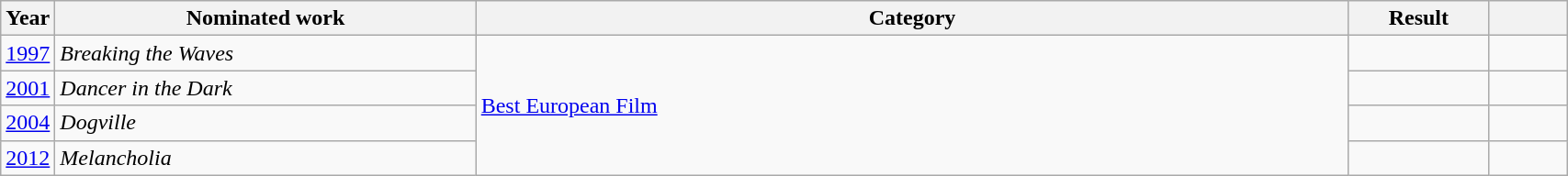<table class=wikitable width=90%>
<tr>
<th width=3%>Year</th>
<th width=27%>Nominated work</th>
<th width=56%>Category</th>
<th width=9%>Result</th>
<th width=5%></th>
</tr>
<tr>
<td><a href='#'>1997</a></td>
<td><em>Breaking the Waves</em></td>
<td rowspan="4"><a href='#'>Best European Film</a></td>
<td></td>
<td style="text-align:center;"></td>
</tr>
<tr>
<td><a href='#'>2001</a></td>
<td><em>Dancer in the Dark</em></td>
<td></td>
<td style="text-align:center;"></td>
</tr>
<tr>
<td><a href='#'>2004</a></td>
<td><em>Dogville</em></td>
<td></td>
<td style="text-align:center;"></td>
</tr>
<tr>
<td><a href='#'>2012</a></td>
<td><em>Melancholia</em></td>
<td></td>
<td style="text-align:center;"></td>
</tr>
</table>
